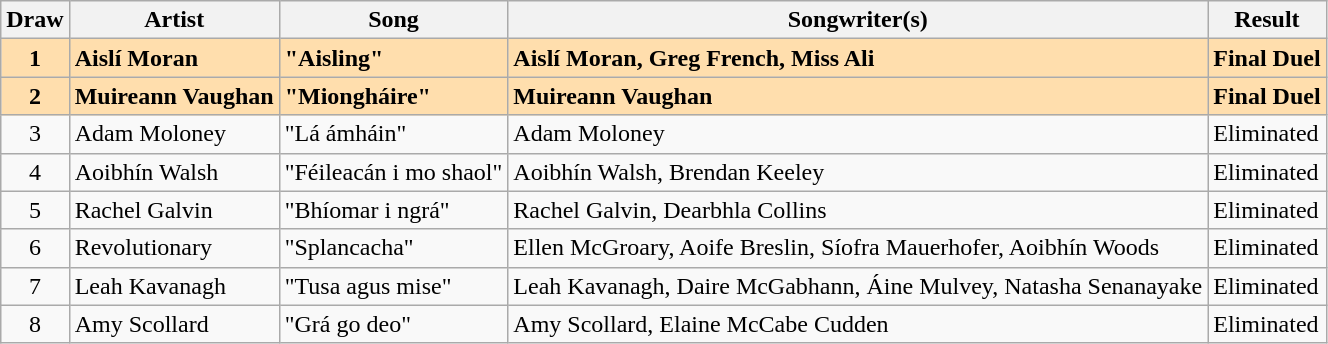<table class="sortable wikitable">
<tr>
<th>Draw</th>
<th>Artist</th>
<th>Song</th>
<th>Songwriter(s)</th>
<th>Result</th>
</tr>
<tr style="font-weight:bold; background:#FFDEAD;">
<td align=center>1</td>
<td>Aislí Moran</td>
<td>"Aisling"</td>
<td>Aislí Moran, Greg French, Miss Ali</td>
<td>Final Duel</td>
</tr>
<tr style="font-weight:bold; background:#FFDEAD;">
<td align=center>2</td>
<td>Muireann Vaughan</td>
<td>"Miongháire"</td>
<td>Muireann Vaughan</td>
<td>Final Duel</td>
</tr>
<tr>
<td align=center>3</td>
<td>Adam Moloney</td>
<td>"Lá ámháin"</td>
<td>Adam Moloney</td>
<td>Eliminated</td>
</tr>
<tr>
<td align=center>4</td>
<td>Aoibhín Walsh</td>
<td>"Féileacán i mo shaol"</td>
<td>Aoibhín Walsh, Brendan Keeley</td>
<td>Eliminated</td>
</tr>
<tr>
<td align=center>5</td>
<td>Rachel Galvin</td>
<td>"Bhíomar i ngrá"</td>
<td>Rachel Galvin, Dearbhla Collins</td>
<td>Eliminated</td>
</tr>
<tr>
<td align=center>6</td>
<td>Revolutionary</td>
<td>"Splancacha"</td>
<td>Ellen McGroary, Aoife Breslin, Síofra Mauerhofer, Aoibhín Woods</td>
<td>Eliminated</td>
</tr>
<tr>
<td align=center>7</td>
<td>Leah Kavanagh</td>
<td>"Tusa agus mise"</td>
<td>Leah Kavanagh, Daire McGabhann, Áine Mulvey, Natasha Senanayake</td>
<td>Eliminated</td>
</tr>
<tr>
<td align=center>8</td>
<td>Amy Scollard</td>
<td>"Grá go deo"</td>
<td>Amy Scollard, Elaine McCabe Cudden</td>
<td>Eliminated</td>
</tr>
</table>
